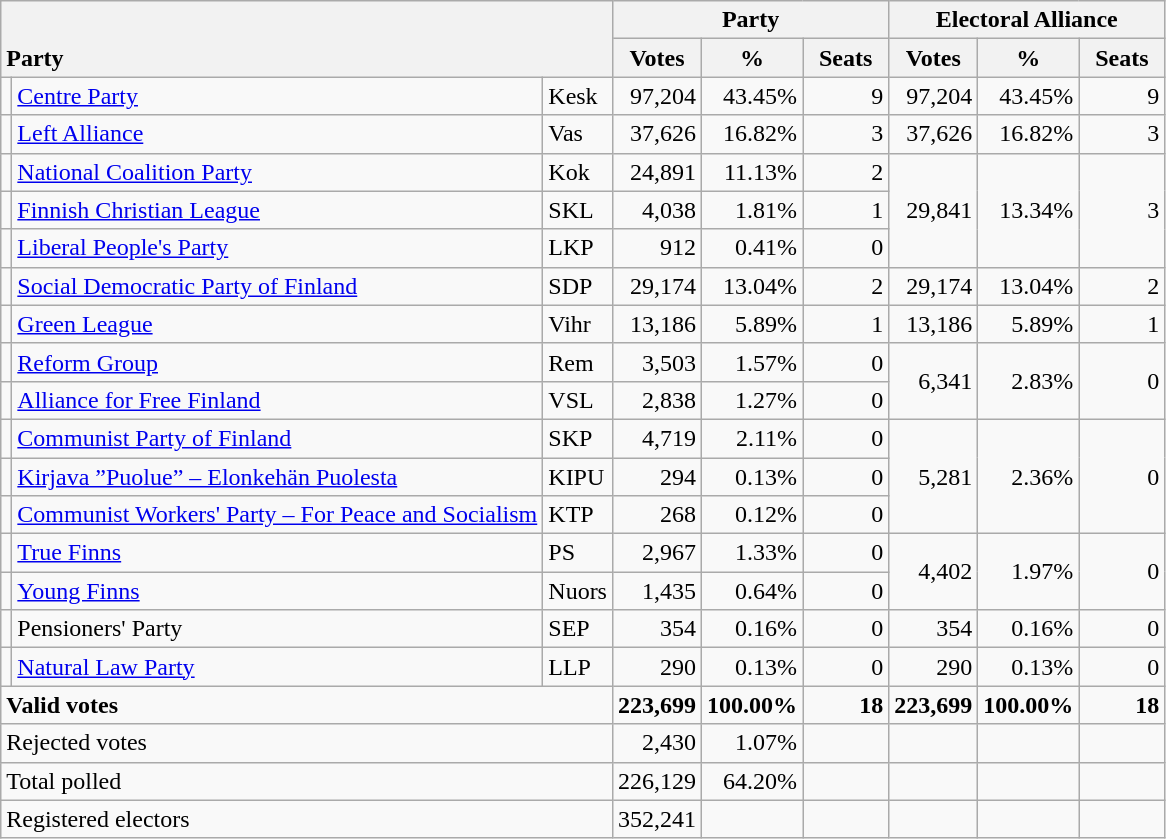<table class="wikitable" border="1" style="text-align:right;">
<tr>
<th style="text-align:left;" valign=bottom rowspan=2 colspan=3>Party</th>
<th colspan=3>Party</th>
<th colspan=3>Electoral Alliance</th>
</tr>
<tr>
<th align=center valign=bottom width="50">Votes</th>
<th align=center valign=bottom width="50">%</th>
<th align=center valign=bottom width="50">Seats</th>
<th align=center valign=bottom width="50">Votes</th>
<th align=center valign=bottom width="50">%</th>
<th align=center valign=bottom width="50">Seats</th>
</tr>
<tr>
<td></td>
<td align=left><a href='#'>Centre Party</a></td>
<td align=left>Kesk</td>
<td>97,204</td>
<td>43.45%</td>
<td>9</td>
<td>97,204</td>
<td>43.45%</td>
<td>9</td>
</tr>
<tr>
<td></td>
<td align=left><a href='#'>Left Alliance</a></td>
<td align=left>Vas</td>
<td>37,626</td>
<td>16.82%</td>
<td>3</td>
<td>37,626</td>
<td>16.82%</td>
<td>3</td>
</tr>
<tr>
<td></td>
<td align=left><a href='#'>National Coalition Party</a></td>
<td align=left>Kok</td>
<td>24,891</td>
<td>11.13%</td>
<td>2</td>
<td rowspan=3>29,841</td>
<td rowspan=3>13.34%</td>
<td rowspan=3>3</td>
</tr>
<tr>
<td></td>
<td align=left><a href='#'>Finnish Christian League</a></td>
<td align=left>SKL</td>
<td>4,038</td>
<td>1.81%</td>
<td>1</td>
</tr>
<tr>
<td></td>
<td align=left><a href='#'>Liberal People's Party</a></td>
<td align=left>LKP</td>
<td>912</td>
<td>0.41%</td>
<td>0</td>
</tr>
<tr>
<td></td>
<td align=left style="white-space: nowrap;"><a href='#'>Social Democratic Party of Finland</a></td>
<td align=left>SDP</td>
<td>29,174</td>
<td>13.04%</td>
<td>2</td>
<td>29,174</td>
<td>13.04%</td>
<td>2</td>
</tr>
<tr>
<td></td>
<td align=left><a href='#'>Green League</a></td>
<td align=left>Vihr</td>
<td>13,186</td>
<td>5.89%</td>
<td>1</td>
<td>13,186</td>
<td>5.89%</td>
<td>1</td>
</tr>
<tr>
<td></td>
<td align=left><a href='#'>Reform Group</a></td>
<td align=left>Rem</td>
<td>3,503</td>
<td>1.57%</td>
<td>0</td>
<td rowspan=2>6,341</td>
<td rowspan=2>2.83%</td>
<td rowspan=2>0</td>
</tr>
<tr>
<td></td>
<td align=left><a href='#'>Alliance for Free Finland</a></td>
<td align=left>VSL</td>
<td>2,838</td>
<td>1.27%</td>
<td>0</td>
</tr>
<tr>
<td></td>
<td align=left><a href='#'>Communist Party of Finland</a></td>
<td align=left>SKP</td>
<td>4,719</td>
<td>2.11%</td>
<td>0</td>
<td rowspan=3>5,281</td>
<td rowspan=3>2.36%</td>
<td rowspan=3>0</td>
</tr>
<tr>
<td></td>
<td align=left><a href='#'>Kirjava ”Puolue” – Elonkehän Puolesta</a></td>
<td align=left>KIPU</td>
<td>294</td>
<td>0.13%</td>
<td>0</td>
</tr>
<tr>
<td></td>
<td align=left><a href='#'>Communist Workers' Party – For Peace and Socialism</a></td>
<td align=left>KTP</td>
<td>268</td>
<td>0.12%</td>
<td>0</td>
</tr>
<tr>
<td></td>
<td align=left><a href='#'>True Finns</a></td>
<td align=left>PS</td>
<td>2,967</td>
<td>1.33%</td>
<td>0</td>
<td rowspan=2>4,402</td>
<td rowspan=2>1.97%</td>
<td rowspan=2>0</td>
</tr>
<tr>
<td></td>
<td align=left><a href='#'>Young Finns</a></td>
<td align=left>Nuors</td>
<td>1,435</td>
<td>0.64%</td>
<td>0</td>
</tr>
<tr>
<td></td>
<td align=left>Pensioners' Party</td>
<td align=left>SEP</td>
<td>354</td>
<td>0.16%</td>
<td>0</td>
<td>354</td>
<td>0.16%</td>
<td>0</td>
</tr>
<tr>
<td></td>
<td align=left><a href='#'>Natural Law Party</a></td>
<td align=left>LLP</td>
<td>290</td>
<td>0.13%</td>
<td>0</td>
<td>290</td>
<td>0.13%</td>
<td>0</td>
</tr>
<tr style="font-weight:bold">
<td align=left colspan=3>Valid votes</td>
<td>223,699</td>
<td>100.00%</td>
<td>18</td>
<td>223,699</td>
<td>100.00%</td>
<td>18</td>
</tr>
<tr>
<td align=left colspan=3>Rejected votes</td>
<td>2,430</td>
<td>1.07%</td>
<td></td>
<td></td>
<td></td>
<td></td>
</tr>
<tr>
<td align=left colspan=3>Total polled</td>
<td>226,129</td>
<td>64.20%</td>
<td></td>
<td></td>
<td></td>
<td></td>
</tr>
<tr>
<td align=left colspan=3>Registered electors</td>
<td>352,241</td>
<td></td>
<td></td>
<td></td>
<td></td>
<td></td>
</tr>
</table>
